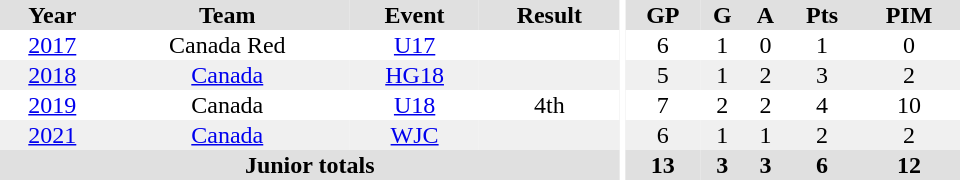<table border="0" cellpadding="1" cellspacing="0" ID="Table3" style="text-align:center; width:40em">
<tr bgcolor="#e0e0e0">
<th>Year</th>
<th>Team</th>
<th>Event</th>
<th>Result</th>
<th rowspan="99" bgcolor="#ffffff"></th>
<th>GP</th>
<th>G</th>
<th>A</th>
<th>Pts</th>
<th>PIM</th>
</tr>
<tr>
<td><a href='#'>2017</a></td>
<td>Canada Red</td>
<td><a href='#'>U17</a></td>
<td></td>
<td>6</td>
<td>1</td>
<td>0</td>
<td>1</td>
<td>0</td>
</tr>
<tr bgcolor="#f0f0f0">
<td><a href='#'>2018</a></td>
<td><a href='#'>Canada</a></td>
<td><a href='#'>HG18</a></td>
<td></td>
<td>5</td>
<td>1</td>
<td>2</td>
<td>3</td>
<td>2</td>
</tr>
<tr>
<td><a href='#'>2019</a></td>
<td>Canada</td>
<td><a href='#'>U18</a></td>
<td>4th</td>
<td>7</td>
<td>2</td>
<td>2</td>
<td>4</td>
<td>10</td>
</tr>
<tr bgcolor="#f0f0f0">
<td><a href='#'>2021</a></td>
<td><a href='#'>Canada</a></td>
<td><a href='#'>WJC</a></td>
<td></td>
<td>6</td>
<td>1</td>
<td>1</td>
<td>2</td>
<td>2</td>
</tr>
<tr bgcolor="#e0e0e0">
<th colspan="4">Junior totals</th>
<th>13</th>
<th>3</th>
<th>3</th>
<th>6</th>
<th>12</th>
</tr>
</table>
